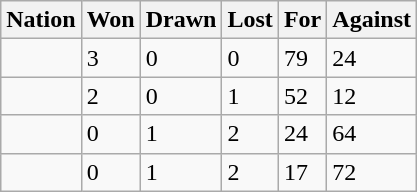<table class="wikitable">
<tr>
<th>Nation</th>
<th>Won</th>
<th>Drawn</th>
<th>Lost</th>
<th>For</th>
<th>Against</th>
</tr>
<tr>
<td></td>
<td>3</td>
<td>0</td>
<td>0</td>
<td>79</td>
<td>24</td>
</tr>
<tr>
<td></td>
<td>2</td>
<td>0</td>
<td>1</td>
<td>52</td>
<td>12</td>
</tr>
<tr>
<td></td>
<td>0</td>
<td>1</td>
<td>2</td>
<td>24</td>
<td>64</td>
</tr>
<tr>
<td></td>
<td>0</td>
<td>1</td>
<td>2</td>
<td>17</td>
<td>72</td>
</tr>
</table>
